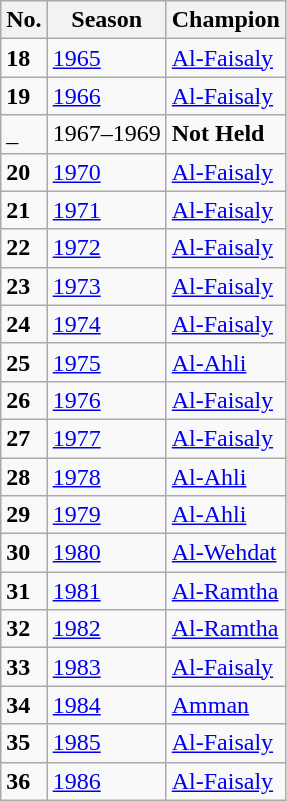<table class="wikitable">
<tr>
<th><strong>No.</strong></th>
<th><strong>Season</strong></th>
<th><strong>Champion</strong></th>
</tr>
<tr>
<td><strong>18</strong></td>
<td><a href='#'>1965</a></td>
<td><a href='#'>Al-Faisaly</a></td>
</tr>
<tr>
<td><strong>19</strong></td>
<td><a href='#'>1966</a></td>
<td><a href='#'>Al-Faisaly</a></td>
</tr>
<tr>
<td>_</td>
<td>1967–1969</td>
<td><strong>Not Held</strong></td>
</tr>
<tr>
<td><strong>20</strong></td>
<td><a href='#'>1970</a></td>
<td><a href='#'>Al-Faisaly</a></td>
</tr>
<tr>
<td><strong>21</strong></td>
<td><a href='#'>1971</a></td>
<td><a href='#'>Al-Faisaly</a></td>
</tr>
<tr>
<td><strong>22</strong></td>
<td><a href='#'>1972</a></td>
<td><a href='#'>Al-Faisaly</a></td>
</tr>
<tr>
<td><strong>23</strong></td>
<td><a href='#'>1973</a></td>
<td><a href='#'>Al-Faisaly</a></td>
</tr>
<tr>
<td><strong>24</strong></td>
<td><a href='#'>1974</a></td>
<td><a href='#'>Al-Faisaly</a></td>
</tr>
<tr>
<td><strong>25</strong></td>
<td><a href='#'>1975</a></td>
<td><a href='#'>Al-Ahli</a></td>
</tr>
<tr>
<td><strong>26</strong></td>
<td><a href='#'>1976</a></td>
<td><a href='#'>Al-Faisaly</a></td>
</tr>
<tr>
<td><strong>27</strong></td>
<td><a href='#'>1977</a></td>
<td><a href='#'>Al-Faisaly</a></td>
</tr>
<tr>
<td><strong>28</strong></td>
<td><a href='#'>1978</a></td>
<td><a href='#'>Al-Ahli</a></td>
</tr>
<tr>
<td><strong>29</strong></td>
<td><a href='#'>1979</a></td>
<td><a href='#'>Al-Ahli</a></td>
</tr>
<tr>
<td><strong>30</strong></td>
<td><a href='#'>1980</a></td>
<td><a href='#'>Al-Wehdat</a></td>
</tr>
<tr>
<td><strong>31</strong></td>
<td><a href='#'>1981</a></td>
<td><a href='#'>Al-Ramtha</a></td>
</tr>
<tr>
<td><strong>32</strong></td>
<td><a href='#'>1982</a></td>
<td><a href='#'>Al-Ramtha</a></td>
</tr>
<tr>
<td><strong>33</strong></td>
<td><a href='#'>1983</a></td>
<td><a href='#'>Al-Faisaly</a></td>
</tr>
<tr>
<td><strong>34</strong></td>
<td><a href='#'>1984</a></td>
<td><a href='#'>Amman</a></td>
</tr>
<tr>
<td><strong>35</strong></td>
<td><a href='#'>1985</a></td>
<td><a href='#'>Al-Faisaly</a></td>
</tr>
<tr>
<td><strong>36</strong></td>
<td><a href='#'>1986</a></td>
<td><a href='#'>Al-Faisaly</a></td>
</tr>
</table>
